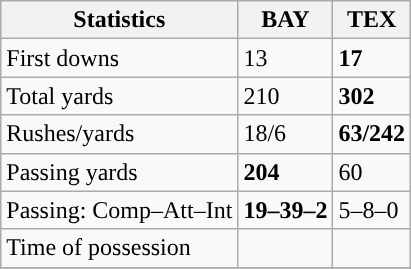<table class="wikitable" style="float: left;">
<tr>
<th>Statistics</th>
<th>BAY</th>
<th>TEX</th>
</tr>
<tr>
<td>First downs</td>
<td>13</td>
<td><strong>17</strong></td>
</tr>
<tr>
<td>Total yards</td>
<td>210</td>
<td><strong>302</strong></td>
</tr>
<tr>
<td>Rushes/yards</td>
<td>18/6</td>
<td><strong>63/242</strong></td>
</tr>
<tr>
<td>Passing yards</td>
<td><strong>204</strong></td>
<td>60</td>
</tr>
<tr>
<td>Passing: Comp–Att–Int</td>
<td><strong>19–39–2</strong></td>
<td>5–8–0</td>
</tr>
<tr>
<td>Time of possession</td>
<td></td>
<td></td>
</tr>
<tr>
</tr>
</table>
